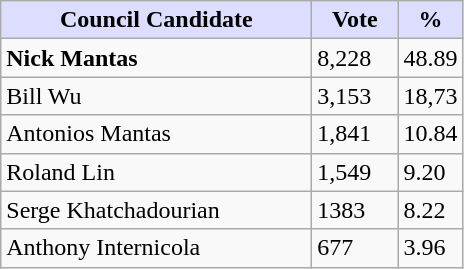<table class="wikitable sortable">
<tr>
<th style="background:#ddf; width:200px;">Council Candidate</th>
<th style="background:#ddf; width:50px;">Vote</th>
<th style="background:#ddf; width:30px;">%</th>
</tr>
<tr>
<td><strong>Nick Mantas</strong></td>
<td>8,228</td>
<td>48.89</td>
</tr>
<tr>
<td>Bill Wu</td>
<td>3,153</td>
<td>18,73</td>
</tr>
<tr>
<td>Antonios Mantas</td>
<td>1,841</td>
<td>10.84</td>
</tr>
<tr>
<td>Roland Lin</td>
<td>1,549</td>
<td>9.20</td>
</tr>
<tr>
<td>Serge Khatchadourian</td>
<td>1383</td>
<td>8.22</td>
</tr>
<tr>
<td>Anthony Internicola</td>
<td>677</td>
<td>3.96</td>
</tr>
</table>
